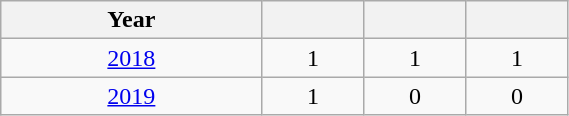<table class="wikitable" width=30% style="font-size:100%; text-align:center;">
<tr>
<th>Year</th>
<th></th>
<th></th>
<th></th>
</tr>
<tr>
<td><a href='#'>2018</a></td>
<td>1</td>
<td>1</td>
<td>1</td>
</tr>
<tr>
<td><a href='#'>2019</a></td>
<td>1</td>
<td>0</td>
<td>0</td>
</tr>
</table>
